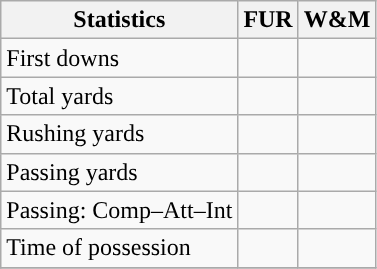<table class="wikitable" style="float: left;">
<tr>
<th>Statistics</th>
<th>FUR</th>
<th>W&M</th>
</tr>
<tr>
<td>First downs</td>
<td></td>
<td></td>
</tr>
<tr>
<td>Total yards</td>
<td></td>
<td></td>
</tr>
<tr>
<td>Rushing yards</td>
<td></td>
<td></td>
</tr>
<tr>
<td>Passing yards</td>
<td></td>
<td></td>
</tr>
<tr>
<td>Passing: Comp–Att–Int</td>
<td></td>
<td></td>
</tr>
<tr>
<td>Time of possession</td>
<td></td>
<td></td>
</tr>
<tr>
</tr>
</table>
